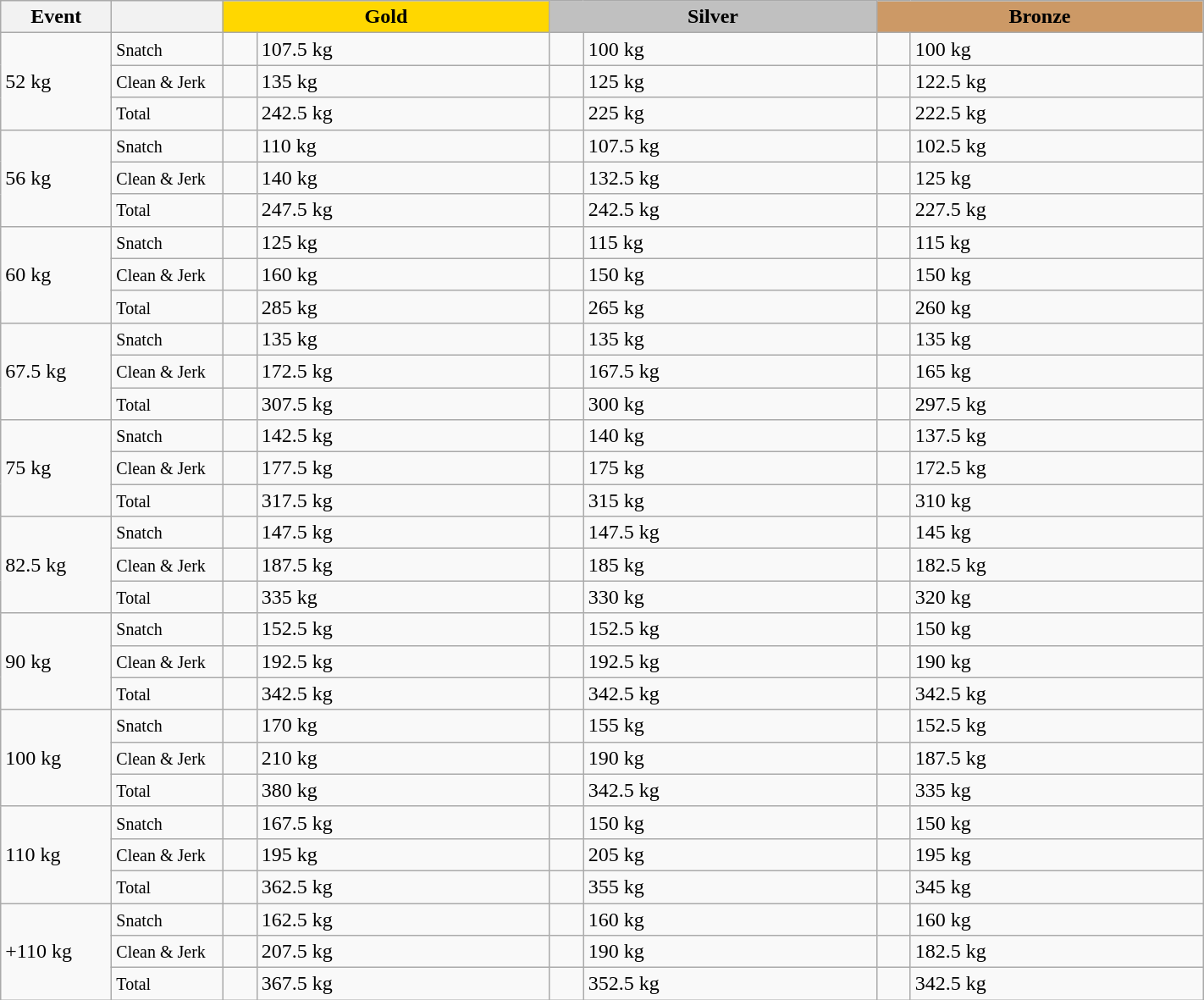<table class="wikitable">
<tr>
<th width="80">Event</th>
<th width="80"></th>
<td colspan="2" bgcolor="gold" align="center" width="250"><strong>Gold</strong></td>
<td colspan="2" bgcolor=silver  align="center" width="250"><strong>Silver</strong></td>
<td colspan="2" bgcolor="#cc9966" align="center" width="250"><strong>Bronze</strong></td>
</tr>
<tr>
<td rowspan=3>52 kg</td>
<td><small>Snatch</small></td>
<td></td>
<td>107.5 kg</td>
<td></td>
<td>100 kg</td>
<td></td>
<td>100 kg</td>
</tr>
<tr>
<td><small>Clean & Jerk</small></td>
<td></td>
<td>135 kg</td>
<td></td>
<td>125 kg</td>
<td></td>
<td>122.5 kg</td>
</tr>
<tr>
<td><small>Total</small></td>
<td></td>
<td>242.5 kg</td>
<td></td>
<td>225 kg</td>
<td></td>
<td>222.5 kg</td>
</tr>
<tr>
<td rowspan=3>56 kg</td>
<td><small>Snatch</small></td>
<td></td>
<td>110 kg</td>
<td></td>
<td>107.5 kg</td>
<td></td>
<td>102.5 kg</td>
</tr>
<tr>
<td><small>Clean & Jerk</small></td>
<td></td>
<td>140 kg</td>
<td></td>
<td>132.5 kg</td>
<td></td>
<td>125 kg</td>
</tr>
<tr>
<td><small>Total</small></td>
<td></td>
<td>247.5 kg</td>
<td></td>
<td>242.5 kg</td>
<td></td>
<td>227.5 kg</td>
</tr>
<tr>
<td rowspan=3>60 kg</td>
<td><small>Snatch</small></td>
<td></td>
<td>125 kg</td>
<td></td>
<td>115 kg</td>
<td></td>
<td>115 kg</td>
</tr>
<tr>
<td><small>Clean & Jerk</small></td>
<td></td>
<td>160 kg</td>
<td></td>
<td>150 kg</td>
<td></td>
<td>150 kg</td>
</tr>
<tr>
<td><small>Total</small></td>
<td></td>
<td>285 kg</td>
<td></td>
<td>265 kg</td>
<td></td>
<td>260 kg</td>
</tr>
<tr>
<td rowspan=3>67.5 kg</td>
<td><small>Snatch</small></td>
<td></td>
<td>135 kg</td>
<td></td>
<td>135 kg</td>
<td></td>
<td>135 kg</td>
</tr>
<tr>
<td><small>Clean & Jerk</small></td>
<td></td>
<td>172.5 kg</td>
<td></td>
<td>167.5 kg</td>
<td></td>
<td>165 kg</td>
</tr>
<tr>
<td><small>Total</small></td>
<td></td>
<td>307.5 kg</td>
<td></td>
<td>300 kg</td>
<td></td>
<td>297.5 kg</td>
</tr>
<tr>
<td rowspan=3>75 kg</td>
<td><small>Snatch</small></td>
<td></td>
<td>142.5 kg</td>
<td></td>
<td>140 kg</td>
<td></td>
<td>137.5 kg</td>
</tr>
<tr>
<td><small>Clean & Jerk</small></td>
<td></td>
<td>177.5 kg</td>
<td></td>
<td>175 kg</td>
<td></td>
<td>172.5 kg</td>
</tr>
<tr>
<td><small>Total</small></td>
<td></td>
<td>317.5 kg</td>
<td></td>
<td>315 kg</td>
<td></td>
<td>310 kg</td>
</tr>
<tr>
<td rowspan=3>82.5 kg</td>
<td><small>Snatch</small></td>
<td></td>
<td>147.5 kg</td>
<td></td>
<td>147.5 kg</td>
<td></td>
<td>145 kg</td>
</tr>
<tr>
<td><small>Clean & Jerk</small></td>
<td></td>
<td>187.5 kg</td>
<td></td>
<td>185 kg</td>
<td></td>
<td>182.5 kg</td>
</tr>
<tr>
<td><small>Total</small></td>
<td></td>
<td>335 kg</td>
<td></td>
<td>330 kg</td>
<td></td>
<td>320 kg</td>
</tr>
<tr>
<td rowspan=3>90 kg</td>
<td><small>Snatch</small></td>
<td></td>
<td>152.5 kg</td>
<td></td>
<td>152.5 kg</td>
<td></td>
<td>150 kg</td>
</tr>
<tr>
<td><small>Clean & Jerk</small></td>
<td></td>
<td>192.5 kg</td>
<td></td>
<td>192.5 kg</td>
<td></td>
<td>190 kg</td>
</tr>
<tr>
<td><small>Total</small></td>
<td></td>
<td>342.5 kg</td>
<td></td>
<td>342.5 kg</td>
<td></td>
<td>342.5 kg</td>
</tr>
<tr>
<td rowspan=3>100 kg</td>
<td><small>Snatch</small></td>
<td></td>
<td>170 kg</td>
<td></td>
<td>155 kg</td>
<td></td>
<td>152.5 kg</td>
</tr>
<tr>
<td><small>Clean & Jerk</small></td>
<td></td>
<td>210 kg</td>
<td></td>
<td>190 kg</td>
<td></td>
<td>187.5 kg</td>
</tr>
<tr>
<td><small>Total</small></td>
<td></td>
<td>380 kg</td>
<td></td>
<td>342.5 kg</td>
<td></td>
<td>335 kg</td>
</tr>
<tr>
<td rowspan=3>110 kg</td>
<td><small>Snatch</small></td>
<td></td>
<td>167.5 kg</td>
<td></td>
<td>150 kg</td>
<td></td>
<td>150 kg</td>
</tr>
<tr>
<td><small>Clean & Jerk</small></td>
<td></td>
<td>195 kg</td>
<td></td>
<td>205 kg</td>
<td></td>
<td>195 kg</td>
</tr>
<tr>
<td><small>Total</small></td>
<td></td>
<td>362.5 kg</td>
<td></td>
<td>355 kg</td>
<td></td>
<td>345 kg</td>
</tr>
<tr>
<td rowspan=3>+110 kg</td>
<td><small>Snatch</small></td>
<td></td>
<td>162.5 kg</td>
<td></td>
<td>160 kg</td>
<td></td>
<td>160 kg</td>
</tr>
<tr>
<td><small>Clean & Jerk</small></td>
<td></td>
<td>207.5 kg</td>
<td></td>
<td>190 kg</td>
<td></td>
<td>182.5 kg</td>
</tr>
<tr>
<td><small>Total</small></td>
<td></td>
<td>367.5 kg</td>
<td></td>
<td>352.5 kg</td>
<td></td>
<td>342.5 kg</td>
</tr>
</table>
